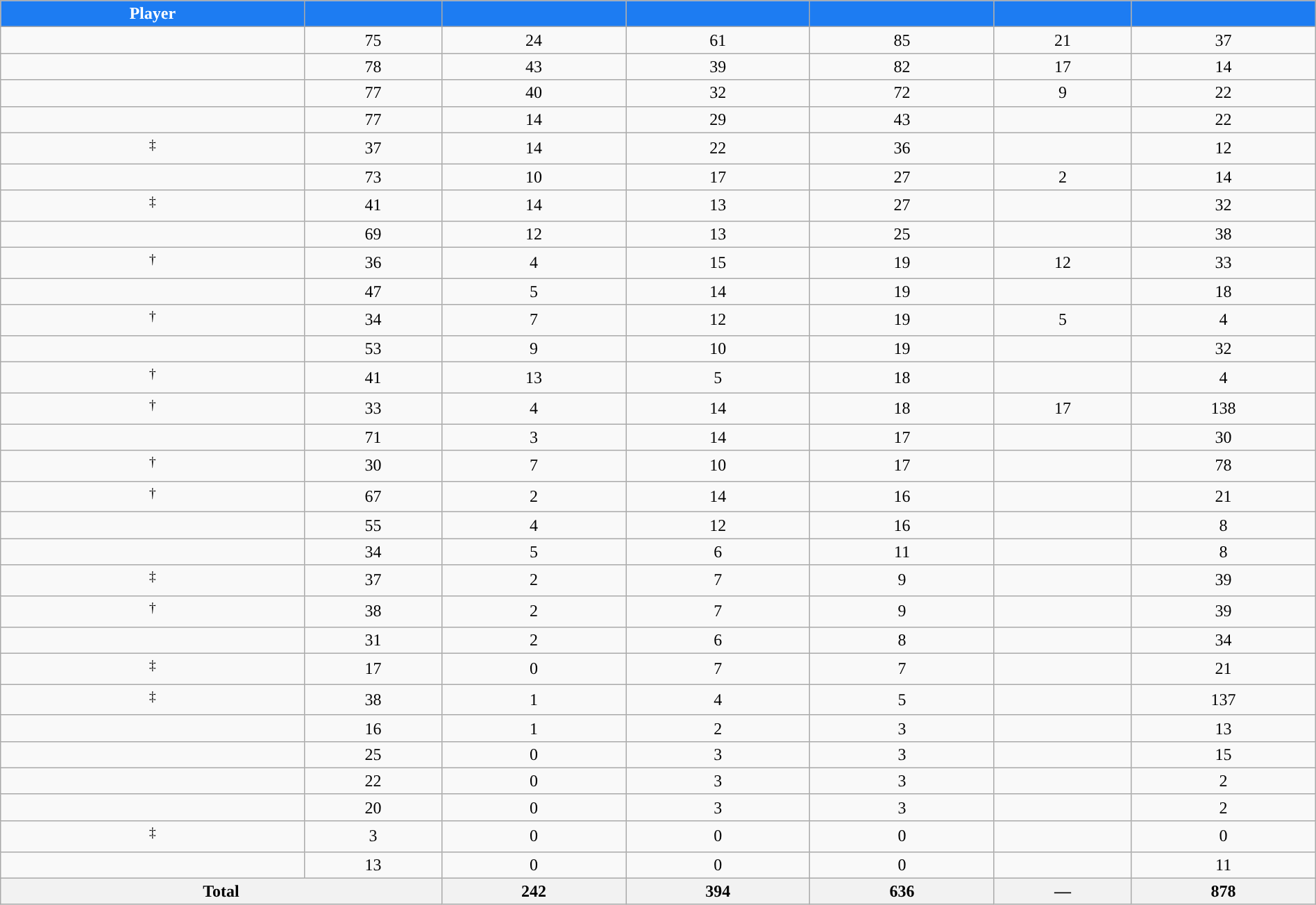<table class="wikitable sortable" style="width:100%; text-align:center;">
<tr align=center>
<th style="color:white; background:#1D7CF2; ">Player</th>
<th style="color:white; background:#1D7CF2; "></th>
<th style="color:white; background:#1D7CF2; "></th>
<th style="color:white; background:#1D7CF2; "></th>
<th style="color:white; background:#1D7CF2; "></th>
<th style="color:white; background:#1D7CF2; "></th>
<th style="color:white; background:#1D7CF2; "></th>
</tr>
<tr>
<td></td>
<td>75</td>
<td>24</td>
<td>61</td>
<td>85</td>
<td>21</td>
<td>37</td>
</tr>
<tr>
<td></td>
<td>78</td>
<td>43</td>
<td>39</td>
<td>82</td>
<td>17</td>
<td>14</td>
</tr>
<tr>
<td></td>
<td>77</td>
<td>40</td>
<td>32</td>
<td>72</td>
<td>9</td>
<td>22</td>
</tr>
<tr>
<td></td>
<td>77</td>
<td>14</td>
<td>29</td>
<td>43</td>
<td></td>
<td>22</td>
</tr>
<tr>
<td><sup>‡</sup></td>
<td>37</td>
<td>14</td>
<td>22</td>
<td>36</td>
<td></td>
<td>12</td>
</tr>
<tr>
<td></td>
<td>73</td>
<td>10</td>
<td>17</td>
<td>27</td>
<td>2</td>
<td>14</td>
</tr>
<tr>
<td><sup>‡</sup></td>
<td>41</td>
<td>14</td>
<td>13</td>
<td>27</td>
<td></td>
<td>32</td>
</tr>
<tr>
<td></td>
<td>69</td>
<td>12</td>
<td>13</td>
<td>25</td>
<td></td>
<td>38</td>
</tr>
<tr>
<td><sup>†</sup></td>
<td>36</td>
<td>4</td>
<td>15</td>
<td>19</td>
<td>12</td>
<td>33</td>
</tr>
<tr>
<td></td>
<td>47</td>
<td>5</td>
<td>14</td>
<td>19</td>
<td></td>
<td>18</td>
</tr>
<tr>
<td><sup>†</sup></td>
<td>34</td>
<td>7</td>
<td>12</td>
<td>19</td>
<td>5</td>
<td>4</td>
</tr>
<tr>
<td></td>
<td>53</td>
<td>9</td>
<td>10</td>
<td>19</td>
<td></td>
<td>32</td>
</tr>
<tr>
<td><sup>†</sup></td>
<td>41</td>
<td>13</td>
<td>5</td>
<td>18</td>
<td></td>
<td>4</td>
</tr>
<tr>
<td><sup>†</sup></td>
<td>33</td>
<td>4</td>
<td>14</td>
<td>18</td>
<td>17</td>
<td>138</td>
</tr>
<tr>
<td></td>
<td>71</td>
<td>3</td>
<td>14</td>
<td>17</td>
<td></td>
<td>30</td>
</tr>
<tr>
<td><sup>†</sup></td>
<td>30</td>
<td>7</td>
<td>10</td>
<td>17</td>
<td></td>
<td>78</td>
</tr>
<tr>
<td><sup>†</sup></td>
<td>67</td>
<td>2</td>
<td>14</td>
<td>16</td>
<td></td>
<td>21</td>
</tr>
<tr>
<td></td>
<td>55</td>
<td>4</td>
<td>12</td>
<td>16</td>
<td></td>
<td>8</td>
</tr>
<tr>
<td></td>
<td>34</td>
<td>5</td>
<td>6</td>
<td>11</td>
<td></td>
<td>8</td>
</tr>
<tr>
<td><sup>‡</sup></td>
<td>37</td>
<td>2</td>
<td>7</td>
<td>9</td>
<td></td>
<td>39</td>
</tr>
<tr>
<td><sup>†</sup></td>
<td>38</td>
<td>2</td>
<td>7</td>
<td>9</td>
<td></td>
<td>39</td>
</tr>
<tr>
<td></td>
<td>31</td>
<td>2</td>
<td>6</td>
<td>8</td>
<td></td>
<td>34</td>
</tr>
<tr>
<td><sup>‡</sup></td>
<td>17</td>
<td>0</td>
<td>7</td>
<td>7</td>
<td></td>
<td>21</td>
</tr>
<tr>
<td><sup>‡</sup></td>
<td>38</td>
<td>1</td>
<td>4</td>
<td>5</td>
<td></td>
<td>137</td>
</tr>
<tr>
<td></td>
<td>16</td>
<td>1</td>
<td>2</td>
<td>3</td>
<td></td>
<td>13</td>
</tr>
<tr>
<td></td>
<td>25</td>
<td>0</td>
<td>3</td>
<td>3</td>
<td></td>
<td>15</td>
</tr>
<tr>
<td></td>
<td>22</td>
<td>0</td>
<td>3</td>
<td>3</td>
<td></td>
<td>2</td>
</tr>
<tr>
<td></td>
<td>20</td>
<td>0</td>
<td>3</td>
<td>3</td>
<td></td>
<td>2</td>
</tr>
<tr>
<td><sup>‡</sup></td>
<td>3</td>
<td>0</td>
<td>0</td>
<td>0</td>
<td></td>
<td>0</td>
</tr>
<tr>
<td></td>
<td>13</td>
<td>0</td>
<td>0</td>
<td>0</td>
<td></td>
<td>11</td>
</tr>
<tr class="sortbottom">
<th colspan=2>Total</th>
<th>242</th>
<th>394</th>
<th>636</th>
<th>—</th>
<th>878</th>
</tr>
</table>
